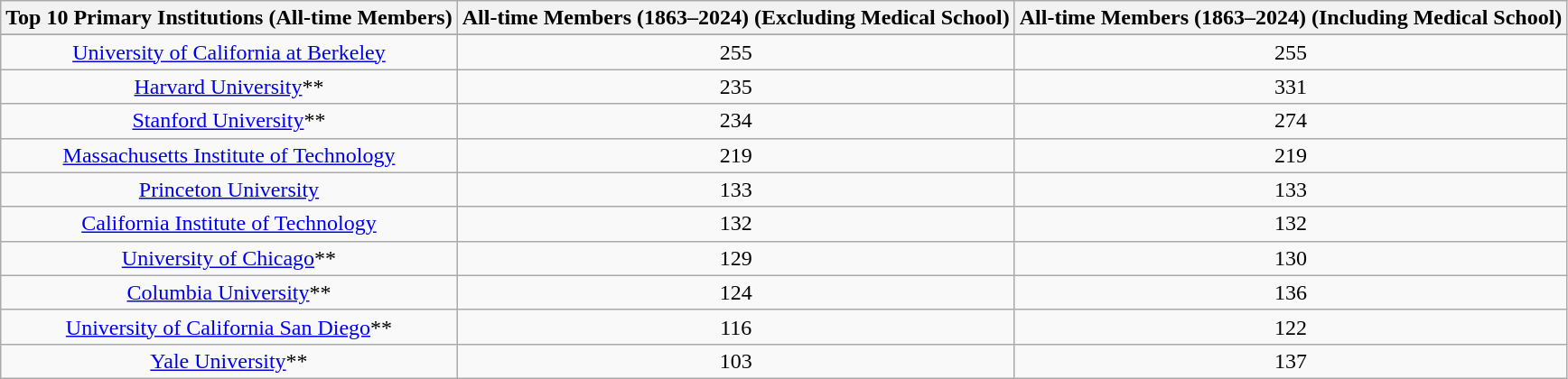<table class="wikitable sortable">
<tr>
<th>Top 10 Primary Institutions (All-time Members)</th>
<th data-sort-type="number">All-time Members (1863–2024) (Excluding Medical School)</th>
<th data-sort-type="number">All-time Members (1863–2024) (Including Medical School)</th>
</tr>
<tr>
</tr>
<tr>
<td align="center"><a href='#'>University of California at Berkeley</a></td>
<td align="center">255</td>
<td align="center">255</td>
</tr>
<tr>
<td align="center"><a href='#'>Harvard University</a>**</td>
<td align="center">235</td>
<td align="center">331</td>
</tr>
<tr>
<td align="center"><a href='#'>Stanford University</a>**</td>
<td align="center">234</td>
<td align="center">274</td>
</tr>
<tr>
<td align="center"><a href='#'>Massachusetts Institute of Technology</a></td>
<td align="center">219</td>
<td align="center">219</td>
</tr>
<tr>
<td align="center"><a href='#'>Princeton University</a></td>
<td align="center">133</td>
<td align="center">133</td>
</tr>
<tr>
<td align="center"><a href='#'>California Institute of Technology</a></td>
<td align="center">132</td>
<td align="center">132</td>
</tr>
<tr>
<td align="center"><a href='#'>University of Chicago</a>**</td>
<td align="center">129</td>
<td align="center">130</td>
</tr>
<tr>
<td align="center"><a href='#'>Columbia University</a>**</td>
<td align="center">124</td>
<td align="center">136</td>
</tr>
<tr>
<td align="center"><a href='#'>University of California San Diego</a>**</td>
<td align="center">116</td>
<td align="center">122</td>
</tr>
<tr>
<td align="center"><a href='#'>Yale University</a>**</td>
<td align="center">103</td>
<td align="center">137</td>
</tr>
</table>
